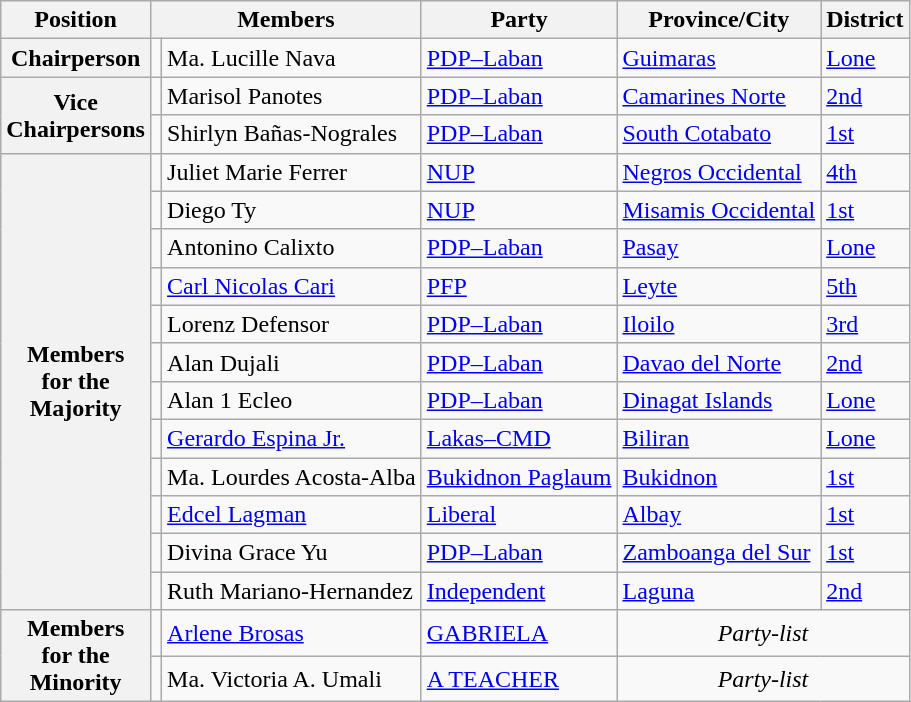<table class="wikitable" style="font-size: 100%;">
<tr>
<th>Position</th>
<th colspan="2">Members</th>
<th>Party</th>
<th>Province/City</th>
<th>District</th>
</tr>
<tr>
<th>Chairperson</th>
<td></td>
<td>Ma. Lucille Nava</td>
<td><a href='#'>PDP–Laban</a></td>
<td><a href='#'>Guimaras</a></td>
<td><a href='#'>Lone</a></td>
</tr>
<tr>
<th rowspan="2">Vice<br>Chairpersons</th>
<td></td>
<td>Marisol Panotes</td>
<td><a href='#'>PDP–Laban</a></td>
<td><a href='#'>Camarines Norte</a></td>
<td><a href='#'>2nd</a></td>
</tr>
<tr>
<td></td>
<td>Shirlyn Bañas-Nograles</td>
<td><a href='#'>PDP–Laban</a></td>
<td><a href='#'>South Cotabato</a></td>
<td><a href='#'>1st</a></td>
</tr>
<tr>
<th rowspan="12">Members<br>for the<br>Majority</th>
<td></td>
<td>Juliet Marie Ferrer</td>
<td><a href='#'>NUP</a></td>
<td><a href='#'>Negros Occidental</a></td>
<td><a href='#'>4th</a></td>
</tr>
<tr>
<td></td>
<td>Diego Ty</td>
<td><a href='#'>NUP</a></td>
<td><a href='#'>Misamis Occidental</a></td>
<td><a href='#'>1st</a></td>
</tr>
<tr>
<td></td>
<td>Antonino Calixto</td>
<td><a href='#'>PDP–Laban</a></td>
<td><a href='#'>Pasay</a></td>
<td><a href='#'>Lone</a></td>
</tr>
<tr>
<td></td>
<td><a href='#'>Carl Nicolas Cari</a></td>
<td><a href='#'>PFP</a></td>
<td><a href='#'>Leyte</a></td>
<td><a href='#'>5th</a></td>
</tr>
<tr>
<td></td>
<td>Lorenz Defensor</td>
<td><a href='#'>PDP–Laban</a></td>
<td><a href='#'>Iloilo</a></td>
<td><a href='#'>3rd</a></td>
</tr>
<tr>
<td></td>
<td>Alan Dujali</td>
<td><a href='#'>PDP–Laban</a></td>
<td><a href='#'>Davao del Norte</a></td>
<td><a href='#'>2nd</a></td>
</tr>
<tr>
<td></td>
<td>Alan 1 Ecleo</td>
<td><a href='#'>PDP–Laban</a></td>
<td><a href='#'>Dinagat Islands</a></td>
<td><a href='#'>Lone</a></td>
</tr>
<tr>
<td></td>
<td><a href='#'>Gerardo Espina Jr.</a></td>
<td><a href='#'>Lakas–CMD</a></td>
<td><a href='#'>Biliran</a></td>
<td><a href='#'>Lone</a></td>
</tr>
<tr>
<td></td>
<td>Ma. Lourdes Acosta-Alba</td>
<td><a href='#'>Bukidnon Paglaum</a></td>
<td><a href='#'>Bukidnon</a></td>
<td><a href='#'>1st</a></td>
</tr>
<tr>
<td></td>
<td><a href='#'>Edcel Lagman</a></td>
<td><a href='#'>Liberal</a></td>
<td><a href='#'>Albay</a></td>
<td><a href='#'>1st</a></td>
</tr>
<tr>
<td></td>
<td>Divina Grace Yu</td>
<td><a href='#'>PDP–Laban</a></td>
<td><a href='#'>Zamboanga del Sur</a></td>
<td><a href='#'>1st</a></td>
</tr>
<tr>
<td></td>
<td>Ruth Mariano-Hernandez</td>
<td><a href='#'>Independent</a></td>
<td><a href='#'>Laguna</a></td>
<td><a href='#'>2nd</a></td>
</tr>
<tr>
<th rowspan="2">Members<br>for the<br>Minority</th>
<td></td>
<td><a href='#'>Arlene Brosas</a></td>
<td><a href='#'>GABRIELA</a></td>
<td align="center" colspan="2"><em>Party-list</em></td>
</tr>
<tr>
<td></td>
<td>Ma. Victoria A. Umali</td>
<td><a href='#'>A TEACHER</a></td>
<td align="center" colspan="2"><em>Party-list</em></td>
</tr>
</table>
